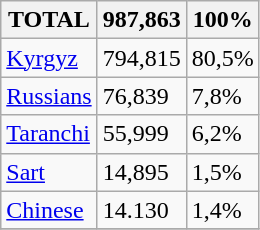<table class="wikitable">
<tr>
<th>TOTAL</th>
<th>987,863</th>
<th>100%</th>
</tr>
<tr>
<td><a href='#'>Kyrgyz</a></td>
<td>794,815</td>
<td>80,5%</td>
</tr>
<tr>
<td><a href='#'>Russians</a></td>
<td>76,839</td>
<td>7,8%</td>
</tr>
<tr>
<td><a href='#'>Taranchi</a></td>
<td>55,999</td>
<td>6,2%</td>
</tr>
<tr>
<td><a href='#'>Sart</a></td>
<td>14,895</td>
<td>1,5%</td>
</tr>
<tr>
<td><a href='#'>Chinese</a></td>
<td>14.130</td>
<td>1,4%</td>
</tr>
<tr>
</tr>
</table>
